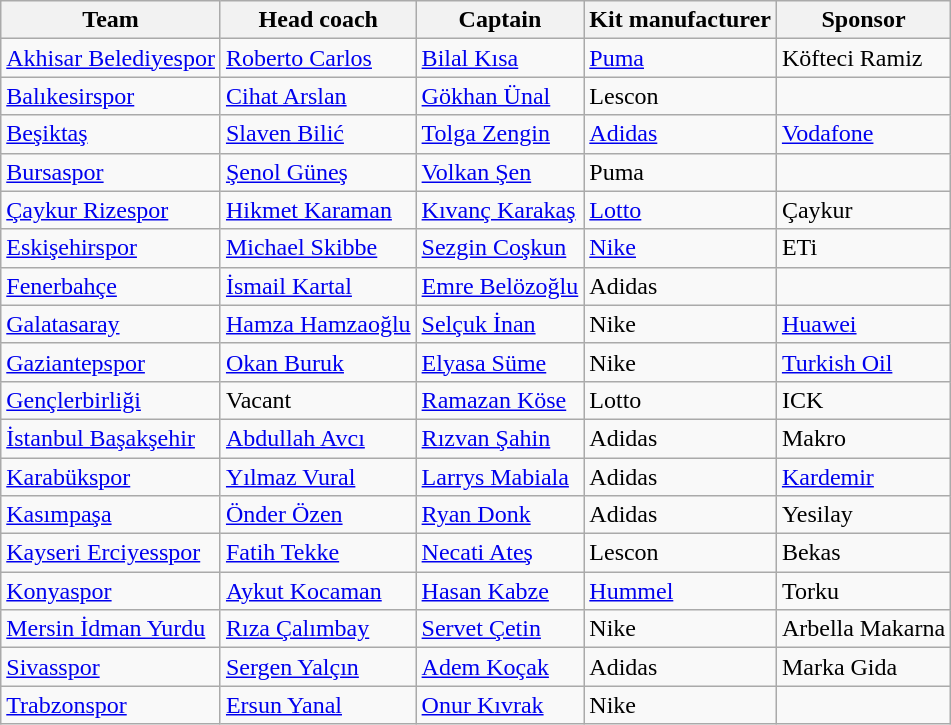<table class="wikitable sortable" style="text-align: left;">
<tr>
<th>Team</th>
<th>Head coach</th>
<th>Captain</th>
<th>Kit manufacturer</th>
<th>Sponsor</th>
</tr>
<tr>
<td><a href='#'>Akhisar Belediyespor</a></td>
<td> <a href='#'>Roberto Carlos</a></td>
<td> <a href='#'>Bilal Kısa</a></td>
<td><a href='#'>Puma</a></td>
<td>Köfteci Ramiz</td>
</tr>
<tr>
<td><a href='#'>Balıkesirspor</a></td>
<td> <a href='#'>Cihat Arslan</a></td>
<td> <a href='#'>Gökhan Ünal</a></td>
<td>Lescon</td>
<td></td>
</tr>
<tr>
<td><a href='#'>Beşiktaş</a></td>
<td> <a href='#'>Slaven Bilić</a></td>
<td> <a href='#'>Tolga Zengin</a></td>
<td><a href='#'>Adidas</a></td>
<td><a href='#'>Vodafone</a></td>
</tr>
<tr>
<td><a href='#'>Bursaspor</a></td>
<td> <a href='#'>Şenol Güneş</a></td>
<td> <a href='#'>Volkan Şen</a></td>
<td>Puma</td>
<td></td>
</tr>
<tr>
<td><a href='#'>Çaykur Rizespor</a></td>
<td> <a href='#'>Hikmet Karaman</a></td>
<td> <a href='#'>Kıvanç Karakaş</a></td>
<td><a href='#'>Lotto</a></td>
<td>Çaykur</td>
</tr>
<tr>
<td><a href='#'>Eskişehirspor</a></td>
<td> <a href='#'>Michael Skibbe</a></td>
<td> <a href='#'>Sezgin Coşkun</a></td>
<td><a href='#'>Nike</a></td>
<td>ETi</td>
</tr>
<tr>
<td><a href='#'>Fenerbahçe</a></td>
<td> <a href='#'>İsmail Kartal</a></td>
<td> <a href='#'>Emre Belözoğlu</a></td>
<td>Adidas</td>
<td></td>
</tr>
<tr>
<td><a href='#'>Galatasaray</a></td>
<td> <a href='#'>Hamza Hamzaoğlu</a></td>
<td> <a href='#'>Selçuk İnan</a></td>
<td>Nike</td>
<td><a href='#'>Huawei</a></td>
</tr>
<tr>
<td><a href='#'>Gaziantepspor</a></td>
<td> <a href='#'>Okan Buruk</a></td>
<td> <a href='#'>Elyasa Süme</a></td>
<td>Nike</td>
<td><a href='#'>Turkish Oil</a></td>
</tr>
<tr>
<td><a href='#'>Gençlerbirliği</a></td>
<td> Vacant</td>
<td> <a href='#'>Ramazan Köse</a></td>
<td>Lotto</td>
<td>ICK</td>
</tr>
<tr>
<td><a href='#'>İstanbul Başakşehir</a></td>
<td> <a href='#'>Abdullah Avcı</a></td>
<td> <a href='#'>Rızvan Şahin</a></td>
<td>Adidas</td>
<td>Makro</td>
</tr>
<tr>
<td><a href='#'>Karabükspor</a></td>
<td> <a href='#'>Yılmaz Vural</a></td>
<td> <a href='#'>Larrys Mabiala</a></td>
<td>Adidas</td>
<td><a href='#'>Kardemir</a></td>
</tr>
<tr>
<td><a href='#'>Kasımpaşa</a></td>
<td> <a href='#'>Önder Özen</a></td>
<td> <a href='#'>Ryan Donk</a></td>
<td>Adidas</td>
<td>Yesilay</td>
</tr>
<tr>
<td><a href='#'>Kayseri Erciyesspor</a></td>
<td> <a href='#'>Fatih Tekke</a></td>
<td> <a href='#'>Necati Ateş</a></td>
<td>Lescon</td>
<td>Bekas</td>
</tr>
<tr>
<td><a href='#'>Konyaspor</a></td>
<td> <a href='#'>Aykut Kocaman</a></td>
<td> <a href='#'>Hasan Kabze</a></td>
<td><a href='#'>Hummel</a></td>
<td>Torku</td>
</tr>
<tr>
<td><a href='#'>Mersin İdman Yurdu</a></td>
<td> <a href='#'>Rıza Çalımbay</a></td>
<td> <a href='#'>Servet Çetin</a></td>
<td>Nike</td>
<td>Arbella Makarna</td>
</tr>
<tr>
<td><a href='#'>Sivasspor</a></td>
<td> <a href='#'>Sergen Yalçın</a></td>
<td> <a href='#'>Adem Koçak</a></td>
<td>Adidas</td>
<td>Marka Gida</td>
</tr>
<tr>
<td><a href='#'>Trabzonspor</a></td>
<td> <a href='#'>Ersun Yanal</a></td>
<td> <a href='#'>Onur Kıvrak</a></td>
<td>Nike</td>
<td></td>
</tr>
</table>
